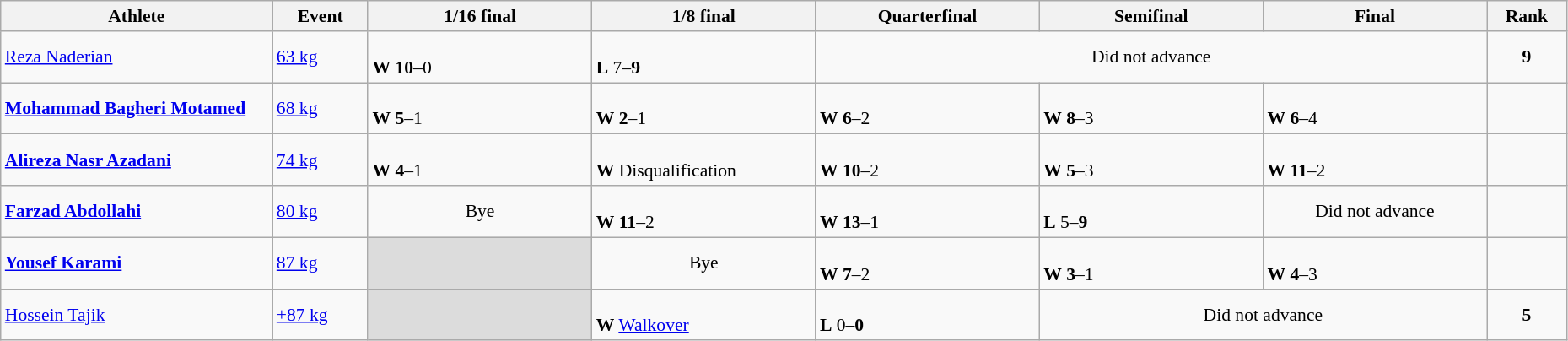<table class="wikitable" width="98%" style="text-align:left; font-size:90%">
<tr>
<th width="17%">Athlete</th>
<th width="6%">Event</th>
<th width="14%">1/16 final</th>
<th width="14%">1/8 final</th>
<th width="14%">Quarterfinal</th>
<th width="14%">Semifinal</th>
<th width="14%">Final</th>
<th width="5%">Rank</th>
</tr>
<tr>
<td><a href='#'>Reza Naderian</a></td>
<td><a href='#'>63 kg</a></td>
<td><br><strong>W</strong> <strong>10</strong>–0</td>
<td><br><strong>L</strong> 7–<strong>9</strong></td>
<td colspan=3 align=center>Did not advance</td>
<td align=center><strong>9</strong></td>
</tr>
<tr>
<td><strong><a href='#'>Mohammad Bagheri Motamed</a></strong></td>
<td><a href='#'>68 kg</a></td>
<td><br><strong>W</strong> <strong>5</strong>–1</td>
<td><br><strong>W</strong> <strong>2</strong>–1</td>
<td><br><strong>W</strong> <strong>6</strong>–2</td>
<td><br><strong>W</strong> <strong>8</strong>–3</td>
<td><br><strong>W</strong> <strong>6</strong>–4</td>
<td align=center></td>
</tr>
<tr>
<td><strong><a href='#'>Alireza Nasr Azadani</a></strong></td>
<td><a href='#'>74 kg</a></td>
<td><br><strong>W</strong> <strong>4</strong>–1</td>
<td><br><strong>W</strong> Disqualification</td>
<td><br><strong>W</strong> <strong>10</strong>–2</td>
<td><br><strong>W</strong> <strong>5</strong>–3</td>
<td><br><strong>W</strong> <strong>11</strong>–2</td>
<td align=center></td>
</tr>
<tr>
<td><strong><a href='#'>Farzad Abdollahi</a></strong></td>
<td><a href='#'>80 kg</a></td>
<td align="center">Bye</td>
<td><br><strong>W</strong> <strong>11</strong>–2</td>
<td><br><strong>W</strong> <strong>13</strong>–1</td>
<td><br><strong>L</strong> 5–<strong>9</strong></td>
<td align=center>Did not advance</td>
<td align=center></td>
</tr>
<tr>
<td><strong><a href='#'>Yousef Karami</a></strong></td>
<td><a href='#'>87 kg</a></td>
<td bgcolor=#DCDCDC></td>
<td align="center">Bye</td>
<td><br><strong>W</strong> <strong>7</strong>–2</td>
<td><br><strong>W</strong> <strong>3</strong>–1</td>
<td><br><strong>W</strong> <strong>4</strong>–3</td>
<td align=center></td>
</tr>
<tr>
<td><a href='#'>Hossein Tajik</a></td>
<td><a href='#'>+87 kg</a></td>
<td bgcolor=#DCDCDC></td>
<td><br><strong>W</strong> <a href='#'>Walkover</a></td>
<td><br><strong>L</strong> 0–<strong>0</strong></td>
<td colspan=2 align=center>Did not advance</td>
<td align=center><strong>5</strong></td>
</tr>
</table>
